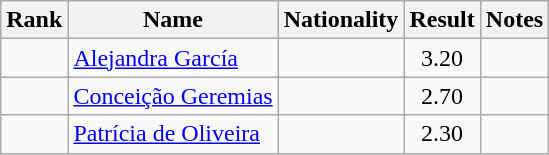<table class="wikitable sortable" style="text-align:center">
<tr>
<th>Rank</th>
<th>Name</th>
<th>Nationality</th>
<th>Result</th>
<th>Notes</th>
</tr>
<tr>
<td></td>
<td align=left><a href='#'>Alejandra García</a></td>
<td align=left></td>
<td>3.20</td>
<td></td>
</tr>
<tr>
<td></td>
<td align=left><a href='#'>Conceição Geremias</a></td>
<td align=left></td>
<td>2.70</td>
<td></td>
</tr>
<tr>
<td></td>
<td align=left><a href='#'>Patrícia de Oliveira</a></td>
<td align=left></td>
<td>2.30</td>
<td></td>
</tr>
</table>
